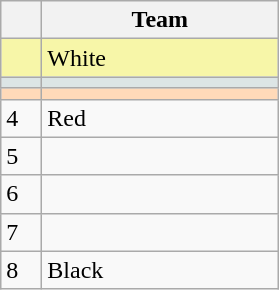<table class="wikitable">
<tr>
<th width=20></th>
<th width=150>Team</th>
</tr>
<tr style="background:#F7F6A8;">
<td style="text-align:center;"></td>
<td> White</td>
</tr>
<tr style="background:#DCE5E5;">
<td style="text-align:center;"></td>
<td></td>
</tr>
<tr style="background:#FFDAB9;">
<td style="text-align:center;"></td>
<td></td>
</tr>
<tr>
<td>4</td>
<td> Red</td>
</tr>
<tr>
<td>5</td>
<td></td>
</tr>
<tr>
<td>6</td>
<td></td>
</tr>
<tr>
<td>7</td>
<td></td>
</tr>
<tr>
<td>8</td>
<td> Black</td>
</tr>
</table>
